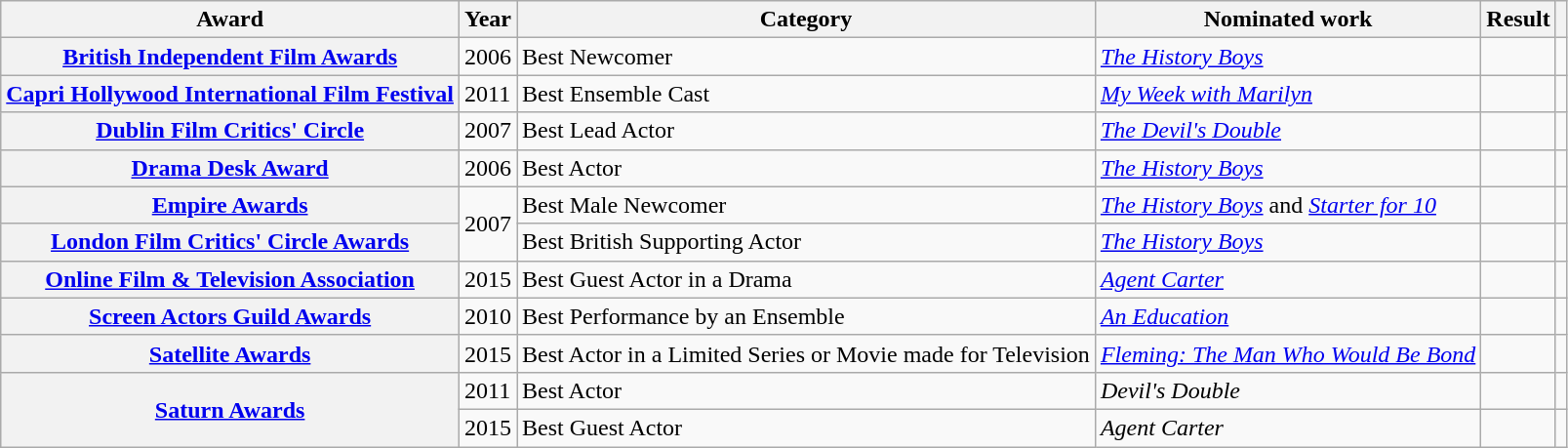<table class="wikitable plainrowheaders sortable">
<tr>
<th scope="col">Award</th>
<th scope="col">Year</th>
<th scope="col">Category</th>
<th scope="col">Nominated work</th>
<th scope="col">Result</th>
<th scope="col" class="unsortable"></th>
</tr>
<tr>
<th scope="row"><a href='#'>British Independent Film Awards</a></th>
<td>2006</td>
<td>Best Newcomer</td>
<td><em><a href='#'>The History Boys</a></em></td>
<td></td>
<td></td>
</tr>
<tr>
<th scope="row"><a href='#'>Capri Hollywood International Film Festival</a></th>
<td>2011</td>
<td>Best Ensemble Cast</td>
<td><em><a href='#'>My Week with Marilyn</a></em></td>
<td></td>
<td></td>
</tr>
<tr>
<th scope="row"><a href='#'>Dublin Film Critics' Circle</a></th>
<td>2007</td>
<td>Best Lead Actor</td>
<td><em><a href='#'>The Devil's Double</a></em></td>
<td></td>
<td></td>
</tr>
<tr>
<th scope="row"><a href='#'>Drama Desk Award</a></th>
<td>2006</td>
<td>Best Actor</td>
<td><em><a href='#'>The History Boys</a></em></td>
<td></td>
<td></td>
</tr>
<tr>
<th scope="row"><a href='#'>Empire Awards</a></th>
<td rowspan="2">2007</td>
<td>Best Male Newcomer</td>
<td><em><a href='#'>The History Boys</a></em> and <em><a href='#'>Starter for 10</a></em></td>
<td></td>
<td></td>
</tr>
<tr>
<th scope="row"><a href='#'>London Film Critics' Circle Awards</a></th>
<td>Best British Supporting Actor</td>
<td><em><a href='#'>The History Boys</a></em></td>
<td></td>
<td></td>
</tr>
<tr>
<th scope="row"><a href='#'>Online Film & Television Association</a></th>
<td>2015</td>
<td>Best Guest Actor in a Drama</td>
<td><em><a href='#'>Agent Carter</a></em></td>
<td></td>
<td></td>
</tr>
<tr>
<th scope="row"><a href='#'>Screen Actors Guild Awards</a></th>
<td>2010</td>
<td>Best Performance by an Ensemble</td>
<td><em><a href='#'>An Education</a></em></td>
<td></td>
<td></td>
</tr>
<tr>
<th scope="row"><a href='#'>Satellite Awards</a></th>
<td>2015</td>
<td>Best Actor in a Limited Series or Movie made for Television</td>
<td><em><a href='#'>Fleming: The Man Who Would Be Bond</a></em></td>
<td></td>
<td></td>
</tr>
<tr>
<th scope="row" rowspan="2"><a href='#'>Saturn Awards</a></th>
<td>2011</td>
<td>Best Actor</td>
<td><em>Devil's Double</em></td>
<td></td>
<td></td>
</tr>
<tr>
<td>2015</td>
<td>Best Guest Actor</td>
<td><em>Agent Carter</em></td>
<td></td>
<td></td>
</tr>
</table>
